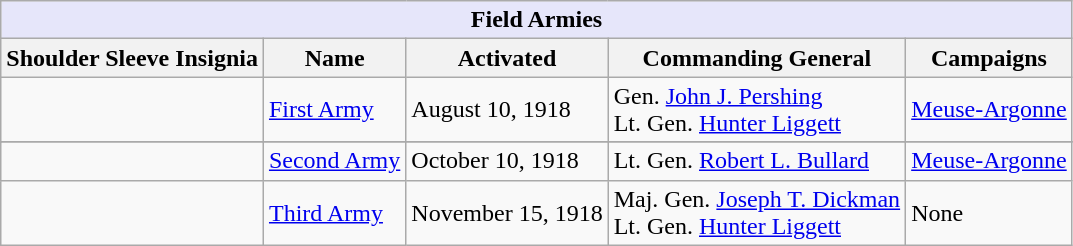<table class="wikitable">
<tr>
<th style="align: center; background: lavender;" colspan="9">Field Armies</th>
</tr>
<tr>
<th style="text-align: center; ">Shoulder Sleeve Insignia</th>
<th style="text-align: center; ">Name</th>
<th style="text-align: center; ">Activated</th>
<th style="text-align: center; ">Commanding General</th>
<th style="text-align: center; ">Campaigns</th>
</tr>
<tr>
<td></td>
<td><a href='#'>First Army</a></td>
<td>August 10, 1918</td>
<td>Gen. <a href='#'>John J. Pershing</a><br>Lt. Gen. <a href='#'>Hunter Liggett</a></td>
<td><a href='#'>Meuse-Argonne</a></td>
</tr>
<tr>
</tr>
<tr>
<td></td>
<td><a href='#'>Second Army</a></td>
<td>October 10, 1918</td>
<td>Lt. Gen. <a href='#'>Robert L. Bullard</a></td>
<td><a href='#'>Meuse-Argonne</a></td>
</tr>
<tr>
<td></td>
<td><a href='#'>Third Army</a></td>
<td>November 15, 1918</td>
<td>Maj. Gen. <a href='#'>Joseph T. Dickman</a><br>Lt. Gen. <a href='#'>Hunter Liggett</a></td>
<td>None</td>
</tr>
</table>
